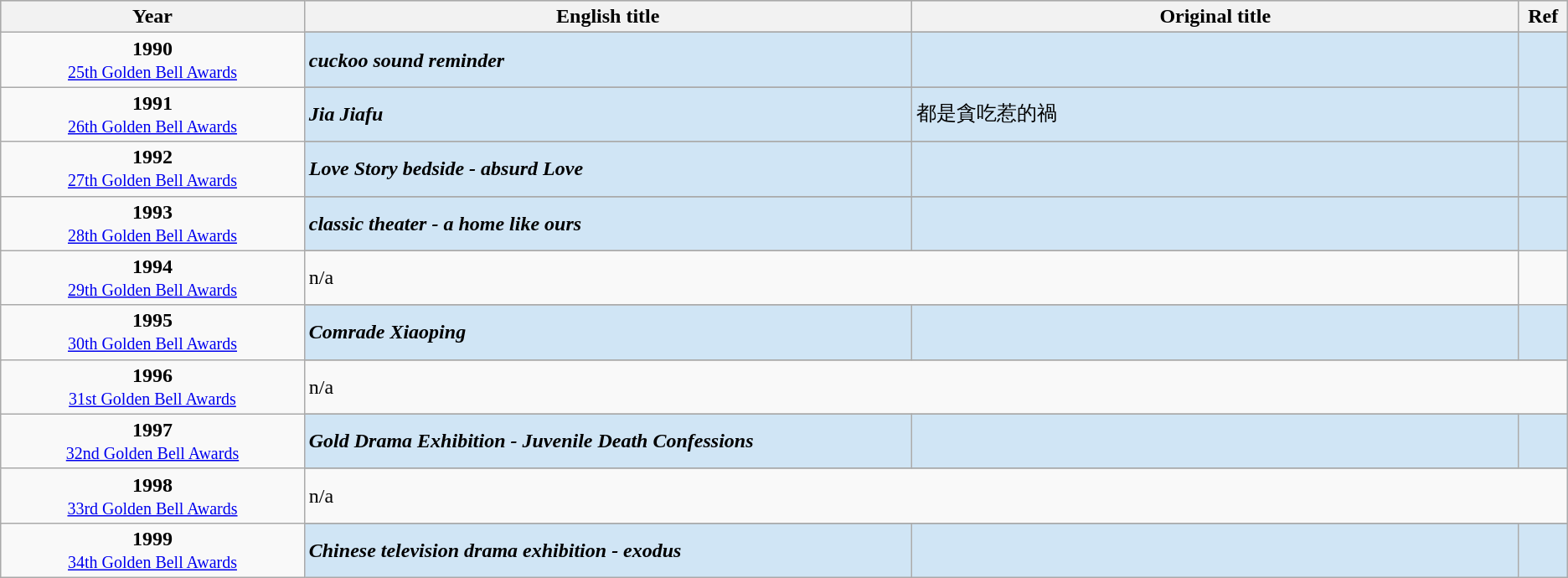<table class="wikitable">
<tr style="background:#bebebe;">
<th style="width:15%;">Year</th>
<th style="width:30%;">English title</th>
<th style="width:30%;">Original title</th>
<th style="width:2%;">Ref</th>
</tr>
<tr>
<td rowspan=2 style="text-align:center"><strong>1990</strong> <br> <small><a href='#'>25th Golden Bell Awards</a></small></td>
</tr>
<tr rowspan=2 style="background:#d0e5f5">
<td><strong><em>cuckoo sound reminder</em></strong></td>
<td></td>
<td></td>
</tr>
<tr>
<td rowspan=2 style="text-align:center"><strong>1991</strong> <br> <small><a href='#'>26th Golden Bell Awards</a></small></td>
</tr>
<tr rowspan=2 style="background:#d0e5f5">
<td><strong><em>Jia Jiafu</em></strong></td>
<td>都是貪吃惹的禍</td>
<td></td>
</tr>
<tr>
<td rowspan=2 style="text-align:center"><strong>1992</strong> <br> <small><a href='#'>27th Golden Bell Awards</a></small></td>
</tr>
<tr rowspan=2 style="background:#d0e5f5">
<td><strong><em>Love Story bedside - absurd Love</em></strong></td>
<td></td>
<td></td>
</tr>
<tr>
<td rowspan=2 style="text-align:center"><strong>1993</strong> <br> <small><a href='#'>28th Golden Bell Awards</a></small></td>
</tr>
<tr rowspan=2 style="background:#d0e5f5">
<td><strong><em>classic theater - a home like ours</em></strong></td>
<td></td>
<td></td>
</tr>
<tr>
<td rowspan=2 style="text-align:center"><strong>1994</strong> <br> <small><a href='#'>29th Golden Bell Awards</a></small></td>
</tr>
<tr rowspan=2>
<td colspan=2>n/a </td>
</tr>
<tr>
<td rowspan=2 style="text-align:center"><strong>1995</strong> <br> <small><a href='#'>30th Golden Bell Awards</a></small></td>
</tr>
<tr rowspan=2 style="background:#d0e5f5">
<td><strong><em>Comrade Xiaoping</em></strong></td>
<td></td>
<td></td>
</tr>
<tr>
<td rowspan=2 style="text-align:center"><strong>1996</strong> <br> <small><a href='#'>31st Golden Bell Awards</a></small></td>
</tr>
<tr rowspan=2>
<td colspan=3>n/a </td>
</tr>
<tr>
<td rowspan=2 style="text-align:center"><strong>1997</strong> <br> <small><a href='#'>32nd Golden Bell Awards</a></small></td>
</tr>
<tr rowspan=2 style="background:#d0e5f5">
<td><strong><em>Gold Drama Exhibition - Juvenile Death Confessions</em></strong></td>
<td></td>
<td></td>
</tr>
<tr>
<td rowspan=2 style="text-align:center"><strong>1998</strong> <br> <small><a href='#'>33rd Golden Bell Awards</a></small></td>
</tr>
<tr rowspan=2>
<td colspan=3>n/a </td>
</tr>
<tr>
<td rowspan=2 style="text-align:center"><strong>1999</strong> <br> <small><a href='#'>34th Golden Bell Awards</a></small></td>
</tr>
<tr rowspan=2 style="background:#d0e5f5">
<td><strong><em>Chinese television drama exhibition - exodus</em></strong></td>
<td></td>
<td></td>
</tr>
</table>
